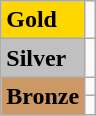<table class="wikitable">
<tr>
<td bgcolor="gold"><strong>Gold</strong></td>
<td></td>
</tr>
<tr>
<td bgcolor="silver"><strong>Silver</strong></td>
<td></td>
</tr>
<tr>
<td rowspan="2" bgcolor="#cc9966"><strong>Bronze</strong></td>
<td></td>
</tr>
<tr>
<td></td>
</tr>
</table>
